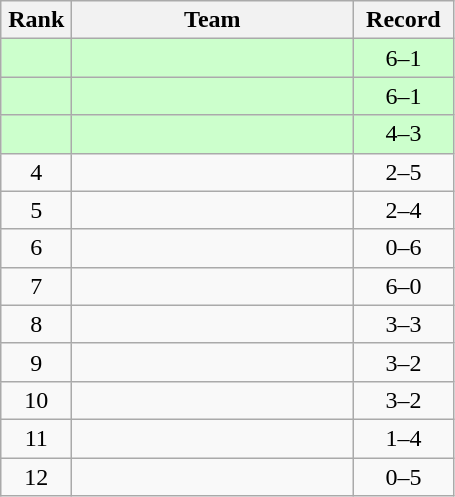<table class="wikitable" style="text-align: center;">
<tr>
<th width=40>Rank</th>
<th width=180>Team</th>
<th width=60>Record</th>
</tr>
<tr bgcolor="#ccffcc">
<td></td>
<td align=left></td>
<td>6–1</td>
</tr>
<tr bgcolor="#ccffcc">
<td></td>
<td align=left></td>
<td>6–1</td>
</tr>
<tr bgcolor="#ccffcc">
<td></td>
<td align=left></td>
<td>4–3</td>
</tr>
<tr>
<td>4</td>
<td align=left></td>
<td>2–5</td>
</tr>
<tr>
<td>5</td>
<td align=left></td>
<td>2–4</td>
</tr>
<tr>
<td>6</td>
<td align=left></td>
<td>0–6</td>
</tr>
<tr>
<td>7</td>
<td align=left></td>
<td>6–0</td>
</tr>
<tr>
<td>8</td>
<td align=left></td>
<td>3–3</td>
</tr>
<tr>
<td>9</td>
<td align=left></td>
<td>3–2</td>
</tr>
<tr>
<td>10</td>
<td align=left></td>
<td>3–2</td>
</tr>
<tr>
<td>11</td>
<td align=left></td>
<td>1–4</td>
</tr>
<tr>
<td>12</td>
<td align=left></td>
<td>0–5</td>
</tr>
</table>
